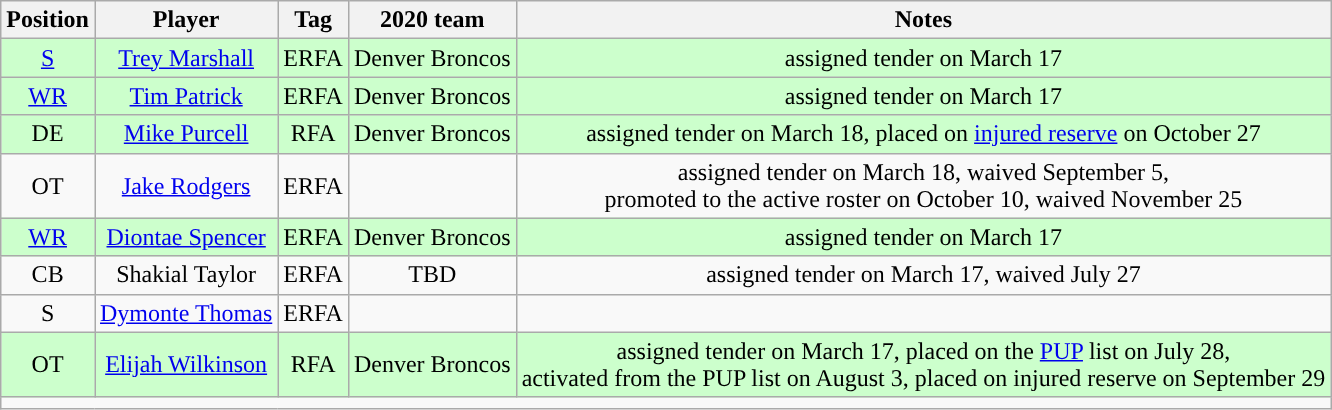<table class="wikitable" style="text-align:center">
<tr>
<th>Position</th>
<th>Player</th>
<th>Tag</th>
<th>2020 team</th>
<th>Notes</th>
</tr>
<tr style="background:#cfc">
<td><a href='#'>S</a></td>
<td><a href='#'>Trey Marshall</a></td>
<td>ERFA</td>
<td>Denver Broncos</td>
<td>assigned tender on March 17</td>
</tr>
<tr style="background:#cfc">
<td><a href='#'>WR</a></td>
<td><a href='#'>Tim Patrick</a></td>
<td>ERFA</td>
<td>Denver Broncos</td>
<td>assigned tender on March 17</td>
</tr>
<tr style="background:#cfc">
<td>DE</td>
<td><a href='#'>Mike Purcell</a></td>
<td>RFA</td>
<td>Denver Broncos</td>
<td>assigned tender on March 18, placed on <a href='#'>injured reserve</a> on October 27</td>
</tr>
<tr>
<td>OT</td>
<td><a href='#'>Jake Rodgers</a></td>
<td>ERFA</td>
<td></td>
<td>assigned tender on March 18, waived September 5,<br>promoted to the active roster on October 10, waived November 25</td>
</tr>
<tr style="background:#cfc">
<td><a href='#'>WR</a></td>
<td><a href='#'>Diontae Spencer</a></td>
<td>ERFA</td>
<td>Denver Broncos</td>
<td>assigned tender on March 17</td>
</tr>
<tr>
<td>CB</td>
<td>Shakial Taylor</td>
<td>ERFA</td>
<td>TBD</td>
<td>assigned tender on March 17, waived July 27</td>
</tr>
<tr>
<td>S</td>
<td><a href='#'>Dymonte Thomas</a></td>
<td>ERFA</td>
<td></td>
<td></td>
</tr>
<tr style="background:#cfc">
<td>OT</td>
<td><a href='#'>Elijah Wilkinson</a></td>
<td>RFA</td>
<td>Denver Broncos</td>
<td>assigned tender on March 17, placed on the <a href='#'>PUP</a> list on July 28,<br>activated from the PUP list on August 3, placed on injured reserve on September 29</td>
</tr>
<tr>
<td colspan=5></td>
</tr>
</table>
